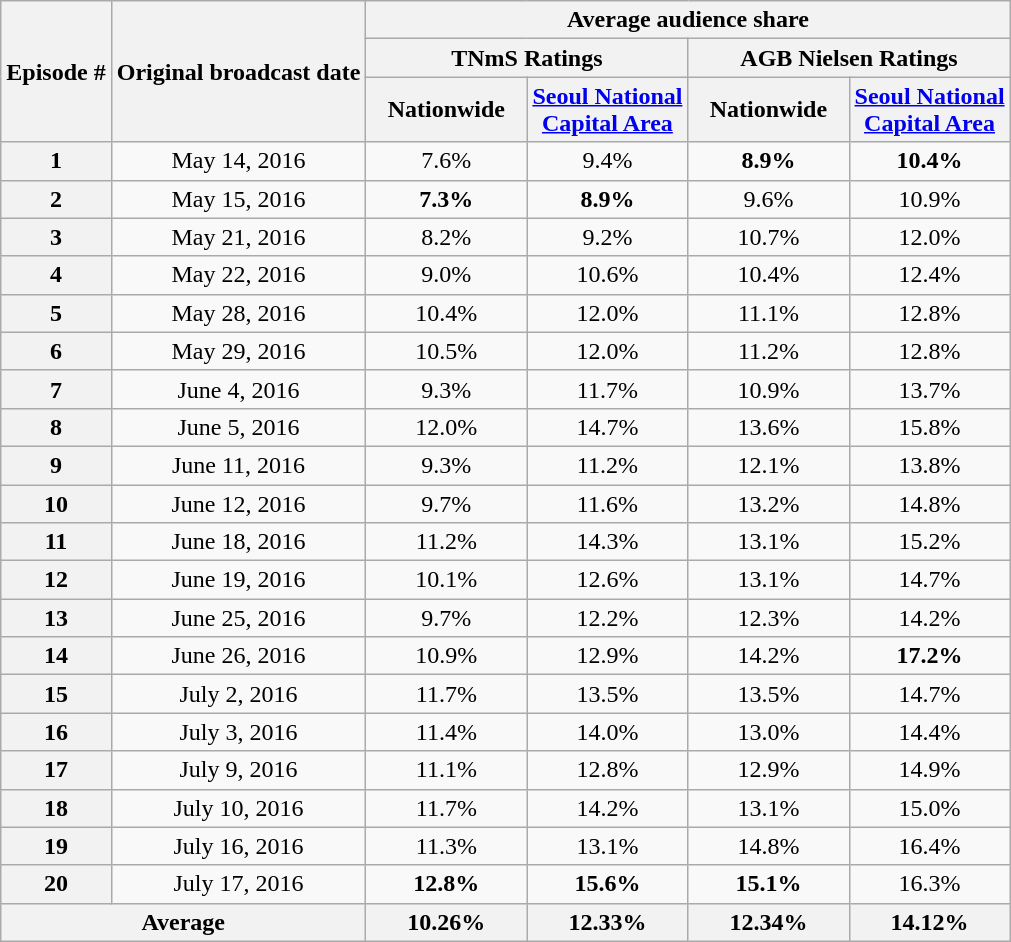<table class=wikitable style="text-align:center">
<tr>
<th rowspan="3">Episode #</th>
<th rowspan="3">Original broadcast date</th>
<th colspan="4">Average audience share</th>
</tr>
<tr>
<th colspan="2">TNmS Ratings</th>
<th colspan="2">AGB Nielsen Ratings</th>
</tr>
<tr>
<th width=100>Nationwide</th>
<th width=100><a href='#'>Seoul National Capital Area</a></th>
<th width=100>Nationwide</th>
<th width=100><a href='#'>Seoul National Capital Area</a></th>
</tr>
<tr>
<th>1</th>
<td>May 14, 2016</td>
<td>7.6%</td>
<td>9.4%</td>
<td><span><strong>8.9%</strong></span></td>
<td><span><strong>10.4%</strong></span></td>
</tr>
<tr>
<th>2</th>
<td>May 15, 2016</td>
<td><span><strong>7.3%</strong></span></td>
<td><span><strong>8.9%</strong></span></td>
<td>9.6%</td>
<td>10.9%</td>
</tr>
<tr>
<th>3</th>
<td>May 21, 2016</td>
<td>8.2%</td>
<td>9.2%</td>
<td>10.7%</td>
<td>12.0%</td>
</tr>
<tr>
<th>4</th>
<td>May 22, 2016</td>
<td>9.0%</td>
<td>10.6%</td>
<td>10.4%</td>
<td>12.4%</td>
</tr>
<tr>
<th>5</th>
<td>May 28, 2016</td>
<td>10.4%</td>
<td>12.0%</td>
<td>11.1%</td>
<td>12.8%</td>
</tr>
<tr>
<th>6</th>
<td>May 29, 2016</td>
<td>10.5%</td>
<td>12.0%</td>
<td>11.2%</td>
<td>12.8%</td>
</tr>
<tr>
<th>7</th>
<td>June 4, 2016</td>
<td>9.3%</td>
<td>11.7%</td>
<td>10.9%</td>
<td>13.7%</td>
</tr>
<tr>
<th>8</th>
<td>June 5, 2016</td>
<td>12.0%</td>
<td>14.7%</td>
<td>13.6%</td>
<td>15.8%</td>
</tr>
<tr>
<th>9</th>
<td>June 11, 2016</td>
<td>9.3%</td>
<td>11.2%</td>
<td>12.1%</td>
<td>13.8%</td>
</tr>
<tr>
<th>10</th>
<td>June 12, 2016</td>
<td>9.7%</td>
<td>11.6%</td>
<td>13.2%</td>
<td>14.8%</td>
</tr>
<tr>
<th>11</th>
<td>June 18, 2016</td>
<td>11.2%</td>
<td>14.3%</td>
<td>13.1%</td>
<td>15.2%</td>
</tr>
<tr>
<th>12</th>
<td>June 19, 2016</td>
<td>10.1%</td>
<td>12.6%</td>
<td>13.1%</td>
<td>14.7%</td>
</tr>
<tr>
<th>13</th>
<td>June 25, 2016</td>
<td>9.7%</td>
<td>12.2%</td>
<td>12.3%</td>
<td>14.2%</td>
</tr>
<tr>
<th>14</th>
<td>June 26, 2016</td>
<td>10.9%</td>
<td>12.9%</td>
<td>14.2%</td>
<td><span><strong>17.2%</strong></span></td>
</tr>
<tr>
<th>15</th>
<td>July 2, 2016</td>
<td>11.7%</td>
<td>13.5%</td>
<td>13.5%</td>
<td>14.7%</td>
</tr>
<tr>
<th>16</th>
<td>July 3, 2016</td>
<td>11.4%</td>
<td>14.0%</td>
<td>13.0%</td>
<td>14.4%</td>
</tr>
<tr>
<th>17</th>
<td>July 9, 2016</td>
<td>11.1%</td>
<td>12.8%</td>
<td>12.9%</td>
<td>14.9%</td>
</tr>
<tr>
<th>18</th>
<td>July 10, 2016</td>
<td>11.7%</td>
<td>14.2%</td>
<td>13.1%</td>
<td>15.0%</td>
</tr>
<tr>
<th>19</th>
<td>July 16, 2016</td>
<td>11.3%</td>
<td>13.1%</td>
<td>14.8%</td>
<td>16.4%</td>
</tr>
<tr>
<th>20</th>
<td>July 17, 2016</td>
<td><span><strong>12.8%</strong></span></td>
<td><span><strong>15.6%</strong></span></td>
<td><span><strong>15.1%</strong></span></td>
<td>16.3%</td>
</tr>
<tr>
<th colspan=2>Average</th>
<th>10.26%</th>
<th>12.33%</th>
<th>12.34%</th>
<th>14.12%</th>
</tr>
</table>
